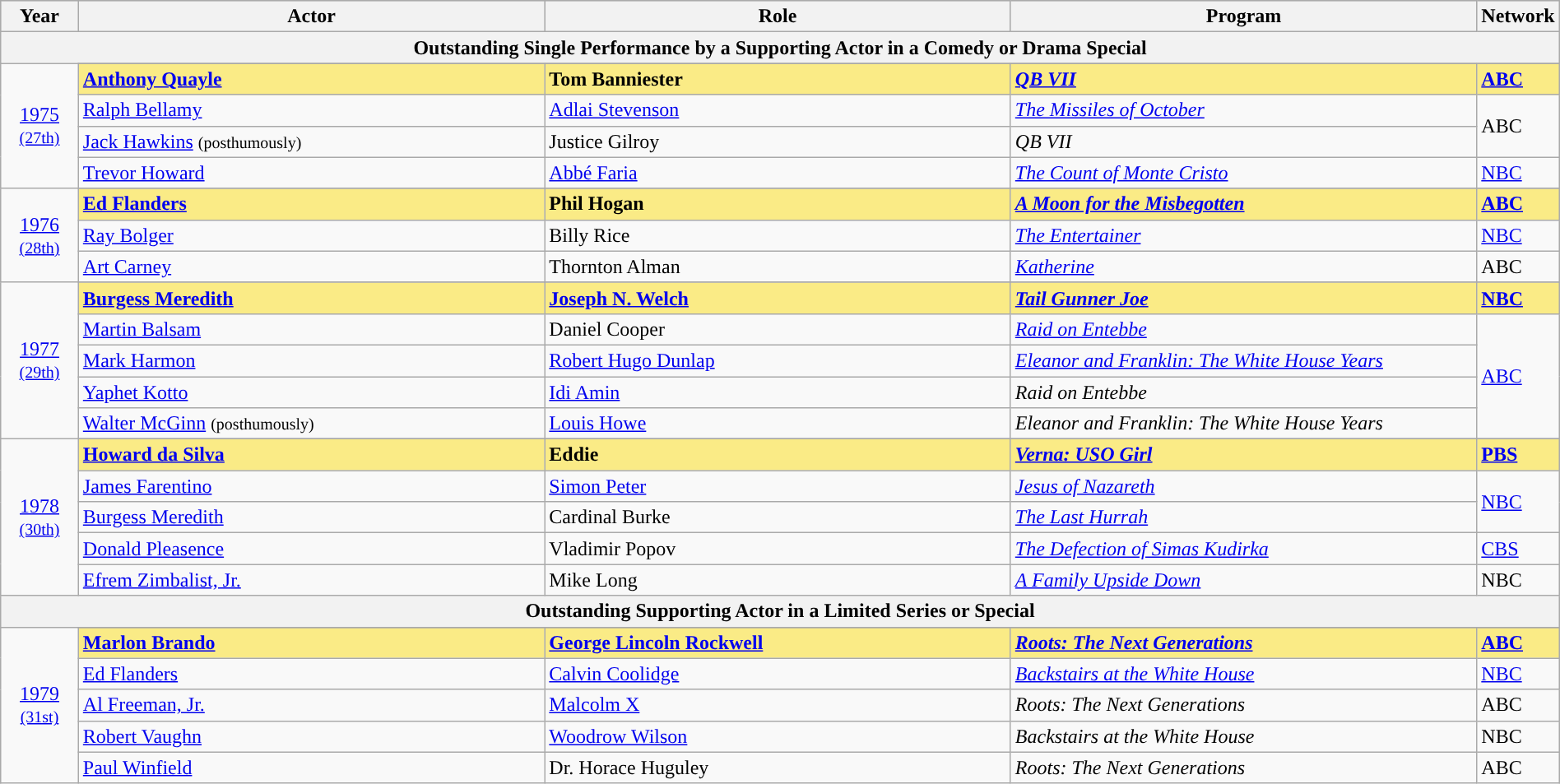<table class="wikitable" style="width:100%">
<tr bgcolor="#bebebe">
<th width="5%">Year</th>
<th width="30%">Actor</th>
<th width="30%">Role</th>
<th width="30%">Program</th>
<th width="5%">Network</th>
</tr>
<tr>
<th colspan=5>Outstanding Single Performance by a Supporting Actor in a Comedy or Drama Special</th>
</tr>
<tr>
<td rowspan=5 style="text-align:center"><a href='#'>1975</a><br><small><a href='#'>(27th)</a></small></td>
</tr>
<tr style="background:#FAEB86;">
<td><strong><a href='#'>Anthony Quayle</a></strong></td>
<td><strong>Tom Banniester</strong></td>
<td><strong><em><a href='#'>QB VII</a></em></strong></td>
<td><strong><a href='#'>ABC</a></strong></td>
</tr>
<tr>
<td><a href='#'>Ralph Bellamy</a></td>
<td><a href='#'>Adlai Stevenson</a></td>
<td><em><a href='#'>The Missiles of October</a></em></td>
<td rowspan=2>ABC</td>
</tr>
<tr>
<td><a href='#'>Jack Hawkins</a> <small>(posthumously)</small></td>
<td>Justice Gilroy</td>
<td><em>QB VII</em></td>
</tr>
<tr>
<td><a href='#'>Trevor Howard</a></td>
<td><a href='#'>Abbé Faria</a></td>
<td><em><a href='#'>The Count of Monte Cristo</a></em></td>
<td><a href='#'>NBC</a></td>
</tr>
<tr>
<td rowspan=4 style="text-align:center"><a href='#'>1976</a><br><small><a href='#'>(28th)</a></small></td>
</tr>
<tr style="background:#FAEB86;">
<td><strong><a href='#'>Ed Flanders</a></strong></td>
<td><strong>Phil Hogan</strong></td>
<td><strong><em><a href='#'>A Moon for the Misbegotten</a></em></strong></td>
<td><strong><a href='#'>ABC</a></strong></td>
</tr>
<tr>
<td><a href='#'>Ray Bolger</a></td>
<td>Billy Rice</td>
<td><em><a href='#'>The Entertainer</a></em></td>
<td><a href='#'>NBC</a></td>
</tr>
<tr>
<td><a href='#'>Art Carney</a></td>
<td>Thornton Alman</td>
<td><em><a href='#'>Katherine</a></em></td>
<td>ABC</td>
</tr>
<tr>
<td rowspan=6 style="text-align:center"><a href='#'>1977</a><br><small><a href='#'>(29th)</a></small></td>
</tr>
<tr style="background:#FAEB86;">
<td><strong><a href='#'>Burgess Meredith</a></strong></td>
<td><strong><a href='#'>Joseph N. Welch</a></strong></td>
<td><strong><em><a href='#'>Tail Gunner Joe</a></em></strong></td>
<td><strong><a href='#'>NBC</a></strong></td>
</tr>
<tr>
<td><a href='#'>Martin Balsam</a></td>
<td>Daniel Cooper</td>
<td><em><a href='#'>Raid on Entebbe</a></em></td>
<td rowspan=4><a href='#'>ABC</a></td>
</tr>
<tr>
<td><a href='#'>Mark Harmon</a></td>
<td><a href='#'>Robert Hugo Dunlap</a></td>
<td><em><a href='#'>Eleanor and Franklin: The White House Years</a></em></td>
</tr>
<tr>
<td><a href='#'>Yaphet Kotto</a></td>
<td><a href='#'>Idi Amin</a></td>
<td><em>Raid on Entebbe</em></td>
</tr>
<tr>
<td><a href='#'>Walter McGinn</a> <small>(posthumously)</small></td>
<td><a href='#'>Louis Howe</a></td>
<td><em>Eleanor and Franklin: The White House Years</em></td>
</tr>
<tr>
<td rowspan=6 style="text-align:center"><a href='#'>1978</a><br><small><a href='#'>(30th)</a></small></td>
</tr>
<tr style="background:#FAEB86;">
<td><strong><a href='#'>Howard da Silva</a></strong></td>
<td><strong>Eddie</strong></td>
<td><strong><em><a href='#'>Verna: USO Girl</a></em></strong></td>
<td><strong><a href='#'>PBS</a></strong></td>
</tr>
<tr>
<td><a href='#'>James Farentino</a></td>
<td><a href='#'>Simon Peter</a></td>
<td><em><a href='#'>Jesus of Nazareth</a></em></td>
<td rowspan=2><a href='#'>NBC</a></td>
</tr>
<tr>
<td><a href='#'>Burgess Meredith</a></td>
<td>Cardinal Burke</td>
<td><em><a href='#'>The Last Hurrah</a></em></td>
</tr>
<tr>
<td><a href='#'>Donald Pleasence</a></td>
<td>Vladimir Popov</td>
<td><em><a href='#'>The Defection of Simas Kudirka</a></em></td>
<td><a href='#'>CBS</a></td>
</tr>
<tr>
<td><a href='#'>Efrem Zimbalist, Jr.</a></td>
<td>Mike Long</td>
<td><em><a href='#'>A Family Upside Down</a></em></td>
<td>NBC</td>
</tr>
<tr>
<th colspan=5>Outstanding Supporting Actor in a Limited Series or Special</th>
</tr>
<tr>
<td rowspan=6 style="text-align:center"><a href='#'>1979</a><br><small><a href='#'>(31st)</a></small></td>
</tr>
<tr style="background:#FAEB86;">
<td><strong><a href='#'>Marlon Brando</a></strong></td>
<td><strong><a href='#'>George Lincoln Rockwell</a></strong></td>
<td><strong><em><a href='#'>Roots: The Next Generations</a></em></strong></td>
<td><strong><a href='#'>ABC</a></strong></td>
</tr>
<tr>
<td><a href='#'>Ed Flanders</a></td>
<td><a href='#'>Calvin Coolidge</a></td>
<td><em><a href='#'>Backstairs at the White House</a></em></td>
<td><a href='#'>NBC</a></td>
</tr>
<tr>
<td><a href='#'>Al Freeman, Jr.</a></td>
<td><a href='#'>Malcolm X</a></td>
<td><em>Roots: The Next Generations</em></td>
<td>ABC</td>
</tr>
<tr>
<td><a href='#'>Robert Vaughn</a></td>
<td><a href='#'>Woodrow Wilson</a></td>
<td><em>Backstairs at the White House</em></td>
<td>NBC</td>
</tr>
<tr>
<td><a href='#'>Paul Winfield</a></td>
<td>Dr. Horace Huguley</td>
<td><em>Roots: The Next Generations</em></td>
<td>ABC</td>
</tr>
</table>
